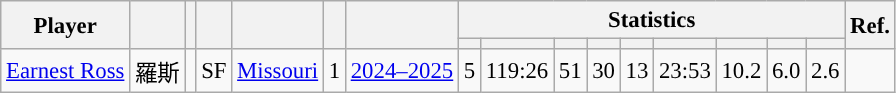<table class="wikitable sortable" style="font-size:95%; text-align:right;">
<tr>
<th rowspan="2">Player</th>
<th rowspan="2"></th>
<th rowspan="2"></th>
<th rowspan="2"></th>
<th rowspan="2"></th>
<th rowspan="2"></th>
<th rowspan="2"></th>
<th colspan="9">Statistics</th>
<th rowspan="2">Ref.</th>
</tr>
<tr>
<th></th>
<th></th>
<th></th>
<th></th>
<th></th>
<th></th>
<th></th>
<th></th>
<th></th>
</tr>
<tr>
<td align="left"><a href='#'>Earnest Ross</a></td>
<td align="left">羅斯</td>
<td align="center"></td>
<td align="center">SF</td>
<td align="left"><a href='#'>Missouri</a></td>
<td align="center">1</td>
<td align="center"><a href='#'>2024–2025</a></td>
<td>5</td>
<td>119:26</td>
<td>51</td>
<td>30</td>
<td>13</td>
<td>23:53</td>
<td>10.2</td>
<td>6.0</td>
<td>2.6</td>
<td align="center"></td>
</tr>
</table>
